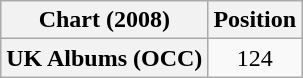<table class="wikitable plainrowheaders" style="text-align:center">
<tr>
<th scope="col">Chart (2008)</th>
<th scope="col">Position</th>
</tr>
<tr>
<th scope="row">UK Albums (OCC)</th>
<td>124</td>
</tr>
</table>
